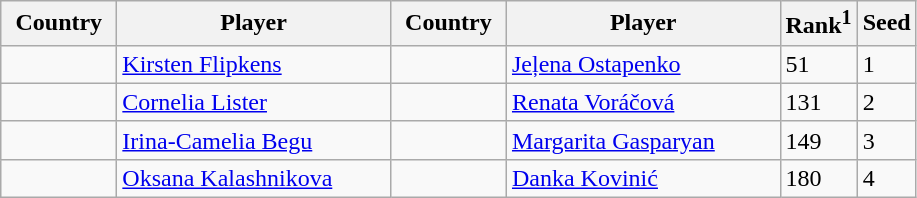<table class="sortable wikitable">
<tr>
<th width="70">Country</th>
<th width="175">Player</th>
<th width="70">Country</th>
<th width="175">Player</th>
<th>Rank<sup>1</sup></th>
<th>Seed</th>
</tr>
<tr>
<td></td>
<td><a href='#'>Kirsten Flipkens</a></td>
<td></td>
<td><a href='#'>Jeļena Ostapenko</a></td>
<td>51</td>
<td>1</td>
</tr>
<tr>
<td></td>
<td><a href='#'>Cornelia Lister</a></td>
<td></td>
<td><a href='#'>Renata Voráčová</a></td>
<td>131</td>
<td>2</td>
</tr>
<tr>
<td></td>
<td><a href='#'>Irina-Camelia Begu</a></td>
<td></td>
<td><a href='#'>Margarita Gasparyan</a></td>
<td>149</td>
<td>3</td>
</tr>
<tr>
<td></td>
<td><a href='#'>Oksana Kalashnikova</a></td>
<td></td>
<td><a href='#'>Danka Kovinić</a></td>
<td>180</td>
<td>4</td>
</tr>
</table>
